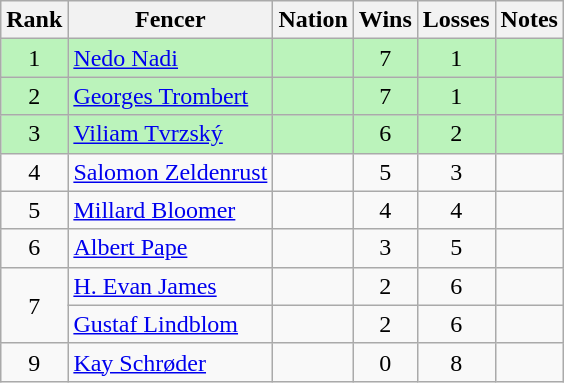<table class="wikitable sortable" style="text-align:center">
<tr>
<th>Rank</th>
<th>Fencer</th>
<th>Nation</th>
<th>Wins</th>
<th>Losses</th>
<th>Notes</th>
</tr>
<tr bgcolor=bbf3bb>
<td>1</td>
<td align=left><a href='#'>Nedo Nadi</a></td>
<td align=left></td>
<td>7</td>
<td>1</td>
<td></td>
</tr>
<tr bgcolor=bbf3bb>
<td>2</td>
<td align=left><a href='#'>Georges Trombert</a></td>
<td align=left></td>
<td>7</td>
<td>1</td>
<td></td>
</tr>
<tr bgcolor=bbf3bb>
<td>3</td>
<td align=left><a href='#'>Viliam Tvrzský</a></td>
<td align=left></td>
<td>6</td>
<td>2</td>
<td></td>
</tr>
<tr>
<td>4</td>
<td align=left><a href='#'>Salomon Zeldenrust</a></td>
<td align=left></td>
<td>5</td>
<td>3</td>
<td></td>
</tr>
<tr>
<td>5</td>
<td align=left><a href='#'>Millard Bloomer</a></td>
<td align=left></td>
<td>4</td>
<td>4</td>
<td></td>
</tr>
<tr>
<td>6</td>
<td align=left><a href='#'>Albert Pape</a></td>
<td align=left></td>
<td>3</td>
<td>5</td>
<td></td>
</tr>
<tr>
<td rowspan=2>7</td>
<td align=left><a href='#'>H. Evan James</a></td>
<td align=left></td>
<td>2</td>
<td>6</td>
<td></td>
</tr>
<tr>
<td align=left><a href='#'>Gustaf Lindblom</a></td>
<td align=left></td>
<td>2</td>
<td>6</td>
<td></td>
</tr>
<tr>
<td>9</td>
<td align=left><a href='#'>Kay Schrøder</a></td>
<td align=left></td>
<td>0</td>
<td>8</td>
<td></td>
</tr>
</table>
